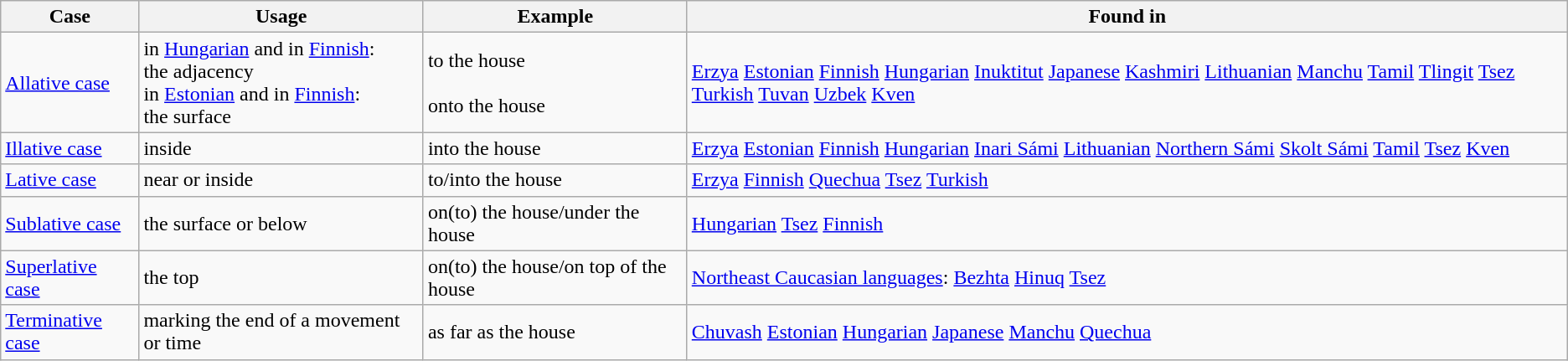<table class="wikitable">
<tr>
<th>Case</th>
<th>Usage</th>
<th>Example</th>
<th>Found in</th>
</tr>
<tr>
<td><a href='#'>Allative case</a></td>
<td>in <a href='#'>Hungarian</a> and in <a href='#'>Finnish</a>:<br>the adjacency<br>in <a href='#'>Estonian</a> and in <a href='#'>Finnish</a>:<br>the surface</td>
<td>to the house<br><br>onto the house</td>
<td><a href='#'>Erzya</a>  <a href='#'>Estonian</a>  <a href='#'>Finnish</a>  <a href='#'>Hungarian</a>  <a href='#'>Inuktitut</a>  <a href='#'>Japanese</a>  <a href='#'>Kashmiri</a>  <a href='#'>Lithuanian</a>  <a href='#'>Manchu</a>  <a href='#'>Tamil</a>  <a href='#'>Tlingit</a>  <a href='#'>Tsez</a>  <a href='#'>Turkish</a>  <a href='#'>Tuvan</a>  <a href='#'>Uzbek</a>  <a href='#'>Kven</a></td>
</tr>
<tr>
<td><a href='#'>Illative case</a></td>
<td>inside</td>
<td>into the house</td>
<td><a href='#'>Erzya</a>  <a href='#'>Estonian</a>  <a href='#'>Finnish</a>  <a href='#'>Hungarian</a>  <a href='#'>Inari Sámi</a>  <a href='#'>Lithuanian</a>  <a href='#'>Northern Sámi</a>  <a href='#'>Skolt Sámi</a>  <a href='#'>Tamil</a>  <a href='#'>Tsez</a>  <a href='#'>Kven</a></td>
</tr>
<tr>
<td><a href='#'>Lative case</a></td>
<td>near or inside</td>
<td>to/into the house</td>
<td><a href='#'>Erzya</a>  <a href='#'>Finnish</a>  <a href='#'>Quechua</a>  <a href='#'>Tsez</a>  <a href='#'>Turkish</a></td>
</tr>
<tr>
<td><a href='#'>Sublative case</a></td>
<td>the surface or below</td>
<td>on(to) the house/under the house</td>
<td><a href='#'>Hungarian</a>  <a href='#'>Tsez</a>  <a href='#'>Finnish</a></td>
</tr>
<tr>
<td><a href='#'>Superlative case</a></td>
<td>the top</td>
<td>on(to) the house/on top of the house</td>
<td><a href='#'>Northeast Caucasian languages</a>: <a href='#'>Bezhta</a>  <a href='#'>Hinuq</a>  <a href='#'>Tsez</a></td>
</tr>
<tr>
<td><a href='#'>Terminative case</a></td>
<td>marking the end of a movement or time</td>
<td>as far as the house</td>
<td><a href='#'>Chuvash</a>  <a href='#'>Estonian</a>  <a href='#'>Hungarian</a>  <a href='#'>Japanese</a>  <a href='#'>Manchu</a>  <a href='#'>Quechua</a></td>
</tr>
</table>
